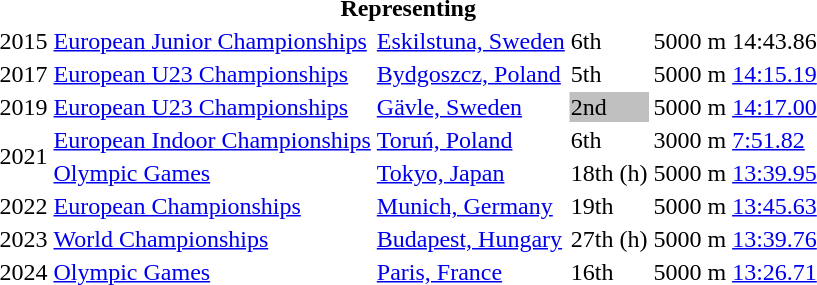<table>
<tr>
<th colspan="6">Representing </th>
</tr>
<tr>
<td>2015</td>
<td><a href='#'>European Junior Championships</a></td>
<td><a href='#'>Eskilstuna, Sweden</a></td>
<td>6th</td>
<td>5000 m</td>
<td>14:43.86</td>
</tr>
<tr>
<td>2017</td>
<td><a href='#'>European U23 Championships</a></td>
<td><a href='#'>Bydgoszcz, Poland</a></td>
<td>5th</td>
<td>5000 m</td>
<td><a href='#'>14:15.19</a></td>
</tr>
<tr>
<td>2019</td>
<td><a href='#'>European U23 Championships</a></td>
<td><a href='#'>Gävle, Sweden</a></td>
<td bgcolor=silver>2nd</td>
<td>5000 m</td>
<td><a href='#'>14:17.00</a></td>
</tr>
<tr>
<td rowspan=2>2021</td>
<td><a href='#'>European Indoor Championships</a></td>
<td><a href='#'>Toruń, Poland</a></td>
<td>6th</td>
<td>3000 m</td>
<td><a href='#'>7:51.82</a></td>
</tr>
<tr>
<td><a href='#'>Olympic Games</a></td>
<td><a href='#'>Tokyo, Japan</a></td>
<td>18th (h)</td>
<td>5000 m</td>
<td><a href='#'>13:39.95</a></td>
</tr>
<tr>
<td>2022</td>
<td><a href='#'>European Championships</a></td>
<td><a href='#'>Munich, Germany</a></td>
<td>19th</td>
<td>5000 m</td>
<td><a href='#'>13:45.63</a></td>
</tr>
<tr>
<td>2023</td>
<td><a href='#'>World Championships</a></td>
<td><a href='#'>Budapest, Hungary</a></td>
<td>27th (h)</td>
<td>5000 m</td>
<td><a href='#'>13:39.76</a></td>
</tr>
<tr>
<td>2024</td>
<td><a href='#'>Olympic Games</a></td>
<td><a href='#'>Paris, France</a></td>
<td>16th</td>
<td>5000 m</td>
<td><a href='#'>13:26.71</a></td>
</tr>
</table>
